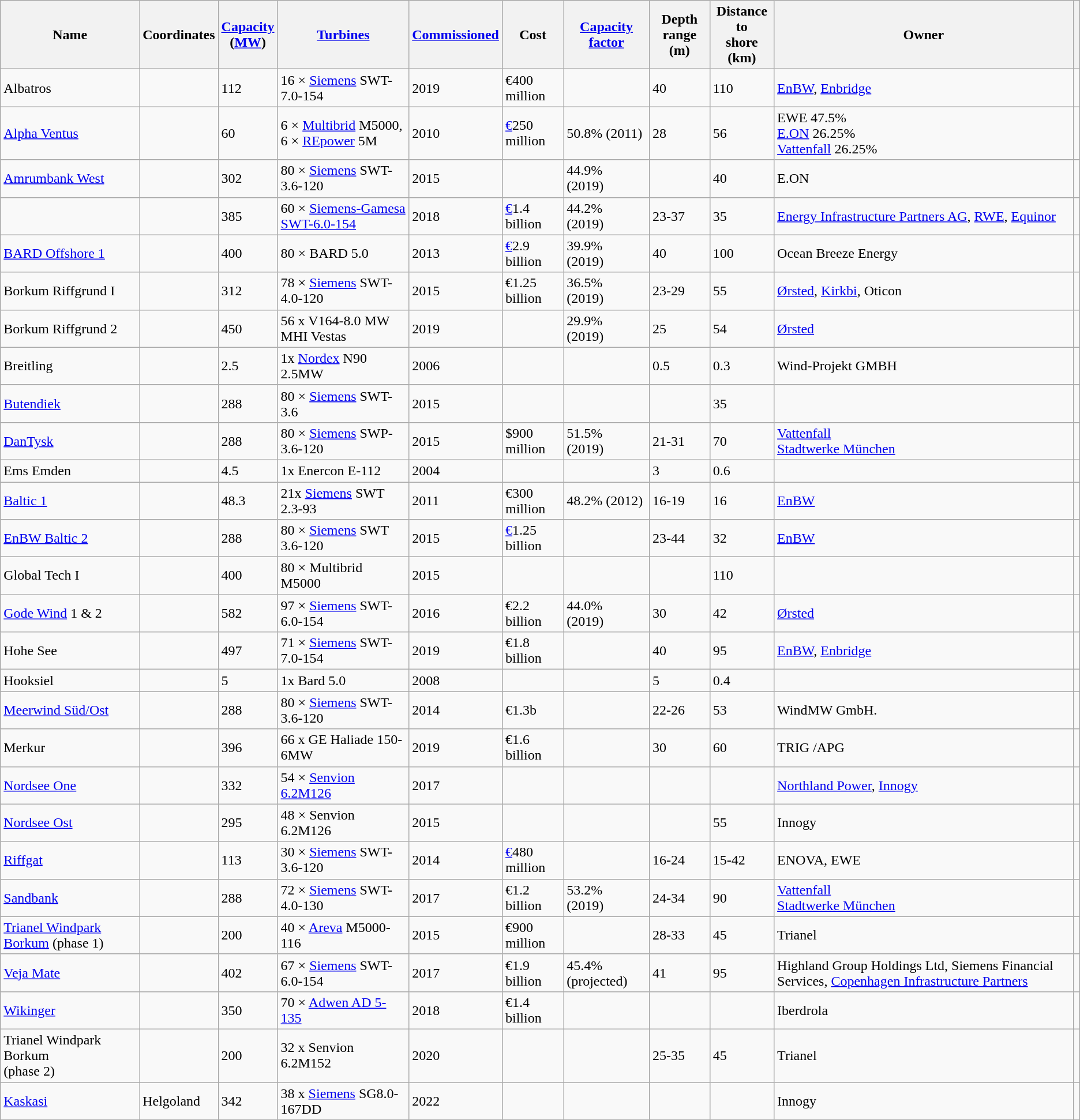<table class="wikitable sortable">
<tr>
<th>Name</th>
<th>Coordinates</th>
<th><a href='#'>Capacity</a><br> (<a href='#'>MW</a>)</th>
<th><a href='#'>Turbines</a></th>
<th><a href='#'>Commissioned</a></th>
<th>Cost</th>
<th><a href='#'>Capacity factor</a></th>
<th>Depth range <br>(m)</th>
<th>Distance to <br>shore (km)</th>
<th>Owner</th>
<th></th>
</tr>
<tr>
<td>Albatros</td>
<td></td>
<td>112</td>
<td>16 × <a href='#'>Siemens</a> SWT-7.0-154</td>
<td>2019</td>
<td>€400 million</td>
<td></td>
<td>40</td>
<td>110<br></td>
<td><a href='#'>EnBW</a>, <a href='#'>Enbridge</a></td>
<td><br></td>
</tr>
<tr>
<td><a href='#'>Alpha Ventus</a></td>
<td></td>
<td>60</td>
<td>6 × <a href='#'>Multibrid</a> M5000,<br> 6 × <a href='#'>REpower</a> 5M</td>
<td>2010</td>
<td><a href='#'>€</a>250 million</td>
<td>50.8% (2011)</td>
<td>28</td>
<td>56</td>
<td>EWE 47.5%<br><a href='#'>E.ON</a> 26.25%<br><a href='#'>Vattenfall</a> 26.25%</td>
<td></td>
</tr>
<tr>
<td><a href='#'>Amrumbank West</a></td>
<td></td>
<td>302</td>
<td>80 × <a href='#'>Siemens</a> SWT-3.6-120</td>
<td>2015</td>
<td></td>
<td>44.9%<br>(2019)</td>
<td></td>
<td>40</td>
<td>E.ON</td>
<td></td>
</tr>
<tr>
<td></td>
<td></td>
<td>385</td>
<td>60 × <a href='#'>Siemens-Gamesa SWT-6.0-154</a></td>
<td>2018</td>
<td><a href='#'>€</a>1.4 billion</td>
<td>44.2%<br>(2019)</td>
<td>23-37</td>
<td>35</td>
<td><a href='#'>Energy Infrastructure Partners AG</a>, <a href='#'>RWE</a>, <a href='#'>Equinor</a></td>
<td></td>
</tr>
<tr>
<td><a href='#'>BARD Offshore 1</a></td>
<td></td>
<td>400</td>
<td>80 × BARD 5.0</td>
<td>2013</td>
<td><a href='#'>€</a>2.9 billion</td>
<td>39.9%<br>(2019)</td>
<td>40</td>
<td>100</td>
<td>Ocean Breeze Energy</td>
<td></td>
</tr>
<tr>
<td>Borkum Riffgrund I</td>
<td></td>
<td>312</td>
<td>78 × <a href='#'>Siemens</a> SWT-4.0-120</td>
<td>2015</td>
<td>€1.25 billion</td>
<td>36.5%<br>(2019)</td>
<td>23-29</td>
<td>55</td>
<td><a href='#'>Ørsted</a>, <a href='#'>Kirkbi</a>, Oticon</td>
<td></td>
</tr>
<tr>
<td>Borkum Riffgrund 2</td>
<td></td>
<td>450</td>
<td>56 x V164-8.0 MW MHI Vestas</td>
<td>2019</td>
<td></td>
<td>29.9%<br>(2019)</td>
<td>25</td>
<td>54</td>
<td><a href='#'>Ørsted</a></td>
<td></td>
</tr>
<tr>
<td>Breitling</td>
<td></td>
<td>2.5</td>
<td>1x <a href='#'>Nordex</a> N90 2.5MW</td>
<td>2006</td>
<td></td>
<td></td>
<td>0.5</td>
<td>0.3</td>
<td>Wind-Projekt GMBH</td>
<td></td>
</tr>
<tr>
<td><a href='#'>Butendiek</a></td>
<td></td>
<td>288</td>
<td>80 × <a href='#'>Siemens</a> SWT-3.6</td>
<td>2015</td>
<td></td>
<td></td>
<td></td>
<td>35</td>
<td></td>
<td></td>
</tr>
<tr>
<td><a href='#'>DanTysk</a></td>
<td></td>
<td>288</td>
<td>80 × <a href='#'>Siemens</a> SWP-3.6-120</td>
<td>2015</td>
<td>$900 million</td>
<td>51.5%<br>(2019)</td>
<td>21-31</td>
<td>70</td>
<td><a href='#'>Vattenfall</a><br><a href='#'>Stadtwerke München</a></td>
<td></td>
</tr>
<tr>
<td>Ems Emden</td>
<td></td>
<td>4.5</td>
<td>1x Enercon E-112</td>
<td>2004</td>
<td></td>
<td></td>
<td>3</td>
<td>0.6</td>
<td></td>
<td></td>
</tr>
<tr>
<td><a href='#'>Baltic 1</a></td>
<td></td>
<td>48.3</td>
<td>21x <a href='#'>Siemens</a> SWT 2.3-93</td>
<td>2011</td>
<td>€300 million</td>
<td>48.2% (2012)</td>
<td>16-19</td>
<td>16</td>
<td><a href='#'>EnBW</a></td>
<td></td>
</tr>
<tr>
<td><a href='#'>EnBW Baltic 2</a></td>
<td></td>
<td>288</td>
<td>80 × <a href='#'>Siemens</a> SWT 3.6-120</td>
<td>2015</td>
<td><a href='#'>€</a>1.25 billion</td>
<td></td>
<td>23-44</td>
<td>32</td>
<td><a href='#'>EnBW</a></td>
<td></td>
</tr>
<tr>
<td>Global Tech I</td>
<td></td>
<td>400</td>
<td>80 × Multibrid M5000</td>
<td>2015</td>
<td></td>
<td></td>
<td></td>
<td>110</td>
<td></td>
<td></td>
</tr>
<tr>
<td><a href='#'>Gode Wind</a> 1 & 2</td>
<td></td>
<td>582</td>
<td>97 × <a href='#'>Siemens</a> SWT-6.0-154</td>
<td>2016</td>
<td>€2.2 billion</td>
<td>44.0%<br>(2019)</td>
<td>30</td>
<td>42</td>
<td><a href='#'>Ørsted</a></td>
<td></td>
</tr>
<tr>
<td>Hohe See</td>
<td></td>
<td>497</td>
<td>71 × <a href='#'>Siemens</a> SWT-7.0-154</td>
<td>2019</td>
<td>€1.8 billion</td>
<td></td>
<td>40</td>
<td>95</td>
<td><a href='#'>EnBW</a>, <a href='#'>Enbridge</a></td>
<td></td>
</tr>
<tr>
<td>Hooksiel</td>
<td></td>
<td>5</td>
<td>1x Bard 5.0</td>
<td>2008</td>
<td></td>
<td></td>
<td>5</td>
<td>0.4</td>
<td></td>
<td></td>
</tr>
<tr>
<td><a href='#'>Meerwind Süd/Ost</a></td>
<td></td>
<td>288</td>
<td>80 × <a href='#'>Siemens</a> SWT-3.6-120</td>
<td>2014</td>
<td>€1.3b</td>
<td></td>
<td>22-26</td>
<td>53</td>
<td>WindMW GmbH.</td>
<td></td>
</tr>
<tr>
<td>Merkur</td>
<td></td>
<td>396</td>
<td>66 x GE Haliade 150-6MW</td>
<td>2019</td>
<td>€1.6 billion</td>
<td></td>
<td>30</td>
<td>60</td>
<td>TRIG /APG</td>
<td><br>

</td>
</tr>
<tr>
<td><a href='#'>Nordsee One</a></td>
<td></td>
<td>332</td>
<td>54 × <a href='#'>Senvion 6.2M126</a></td>
<td>2017</td>
<td></td>
<td></td>
<td></td>
<td></td>
<td><a href='#'>Northland Power</a>, <a href='#'>Innogy</a></td>
<td></td>
</tr>
<tr>
<td><a href='#'>Nordsee Ost</a></td>
<td></td>
<td>295</td>
<td>48 × Senvion 6.2M126</td>
<td>2015</td>
<td></td>
<td></td>
<td></td>
<td>55</td>
<td>Innogy</td>
<td></td>
</tr>
<tr>
<td><a href='#'>Riffgat</a></td>
<td></td>
<td>113</td>
<td>30 × <a href='#'>Siemens</a> SWT-3.6-120</td>
<td>2014</td>
<td><a href='#'>€</a>480 million</td>
<td></td>
<td>16-24</td>
<td>15-42</td>
<td>ENOVA, EWE</td>
<td></td>
</tr>
<tr>
<td><a href='#'>Sandbank</a></td>
<td></td>
<td>288</td>
<td>72 × <a href='#'>Siemens</a> SWT-4.0-130</td>
<td>2017</td>
<td>€1.2 billion</td>
<td>53.2%<br>(2019)</td>
<td>24-34</td>
<td>90</td>
<td><a href='#'>Vattenfall</a><br><a href='#'>Stadtwerke München</a></td>
<td></td>
</tr>
<tr>
<td><a href='#'>Trianel Windpark Borkum</a> (phase 1)</td>
<td></td>
<td>200</td>
<td>40 × <a href='#'>Areva</a> M5000-116</td>
<td>2015</td>
<td>€900 million</td>
<td></td>
<td>28-33</td>
<td>45</td>
<td>Trianel</td>
<td></td>
</tr>
<tr>
<td><a href='#'>Veja Mate</a></td>
<td></td>
<td>402</td>
<td>67 × <a href='#'>Siemens</a> SWT-6.0-154</td>
<td>2017</td>
<td>€1.9 billion</td>
<td>45.4% (projected)</td>
<td>41</td>
<td>95</td>
<td>Highland Group Holdings Ltd, Siemens Financial Services, <a href='#'>Copenhagen Infrastructure Partners</a></td>
<td></td>
</tr>
<tr>
<td><a href='#'>Wikinger</a></td>
<td></td>
<td>350</td>
<td>70 × <a href='#'>Adwen AD 5-135</a></td>
<td>2018</td>
<td>€1.4 billion</td>
<td></td>
<td></td>
<td></td>
<td>Iberdrola</td>
<td></td>
</tr>
<tr>
<td>Trianel Windpark Borkum<br>(phase 2)</td>
<td></td>
<td>200</td>
<td>32 x Senvion 6.2M152</td>
<td>2020</td>
<td></td>
<td></td>
<td>25-35</td>
<td>45</td>
<td>Trianel</td>
<td></td>
</tr>
<tr>
<td><a href='#'>Kaskasi</a></td>
<td>Helgoland</td>
<td>342</td>
<td>38 x <a href='#'>Siemens</a> SG8.0-167DD</td>
<td>2022</td>
<td></td>
<td></td>
<td></td>
<td></td>
<td>Innogy</td>
<td></td>
</tr>
</table>
